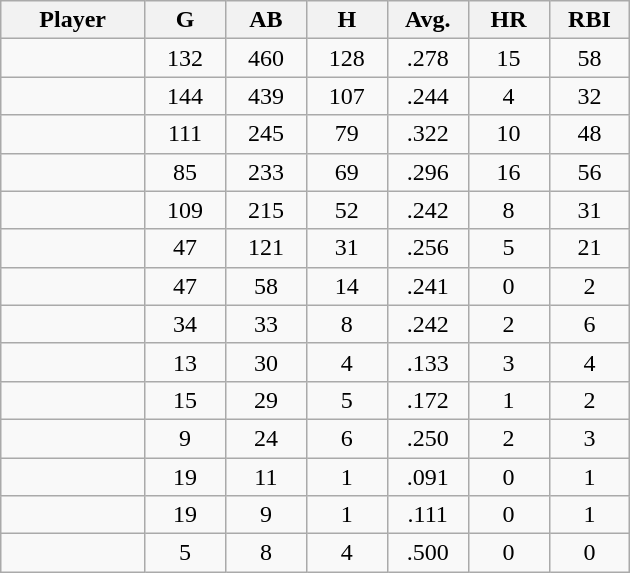<table class="wikitable sortable">
<tr>
<th bgcolor="#DDDDFF" width="16%">Player</th>
<th bgcolor="#DDDDFF" width="9%">G</th>
<th bgcolor="#DDDDFF" width="9%">AB</th>
<th bgcolor="#DDDDFF" width="9%">H</th>
<th bgcolor="#DDDDFF" width="9%">Avg.</th>
<th bgcolor="#DDDDFF" width="9%">HR</th>
<th bgcolor="#DDDDFF" width="9%">RBI</th>
</tr>
<tr align=center>
<td></td>
<td>132</td>
<td>460</td>
<td>128</td>
<td>.278</td>
<td>15</td>
<td>58</td>
</tr>
<tr align="center">
<td></td>
<td>144</td>
<td>439</td>
<td>107</td>
<td>.244</td>
<td>4</td>
<td>32</td>
</tr>
<tr align="center">
<td></td>
<td>111</td>
<td>245</td>
<td>79</td>
<td>.322</td>
<td>10</td>
<td>48</td>
</tr>
<tr align="center">
<td></td>
<td>85</td>
<td>233</td>
<td>69</td>
<td>.296</td>
<td>16</td>
<td>56</td>
</tr>
<tr align="center">
<td></td>
<td>109</td>
<td>215</td>
<td>52</td>
<td>.242</td>
<td>8</td>
<td>31</td>
</tr>
<tr align="center">
<td></td>
<td>47</td>
<td>121</td>
<td>31</td>
<td>.256</td>
<td>5</td>
<td>21</td>
</tr>
<tr align="center">
<td></td>
<td>47</td>
<td>58</td>
<td>14</td>
<td>.241</td>
<td>0</td>
<td>2</td>
</tr>
<tr align="center">
<td></td>
<td>34</td>
<td>33</td>
<td>8</td>
<td>.242</td>
<td>2</td>
<td>6</td>
</tr>
<tr align="center">
<td></td>
<td>13</td>
<td>30</td>
<td>4</td>
<td>.133</td>
<td>3</td>
<td>4</td>
</tr>
<tr align=center>
<td></td>
<td>15</td>
<td>29</td>
<td>5</td>
<td>.172</td>
<td>1</td>
<td>2</td>
</tr>
<tr align="center">
<td></td>
<td>9</td>
<td>24</td>
<td>6</td>
<td>.250</td>
<td>2</td>
<td>3</td>
</tr>
<tr align="center">
<td></td>
<td>19</td>
<td>11</td>
<td>1</td>
<td>.091</td>
<td>0</td>
<td>1</td>
</tr>
<tr align="center">
<td></td>
<td>19</td>
<td>9</td>
<td>1</td>
<td>.111</td>
<td>0</td>
<td>1</td>
</tr>
<tr align=center>
<td></td>
<td>5</td>
<td>8</td>
<td>4</td>
<td>.500</td>
<td>0</td>
<td>0</td>
</tr>
</table>
